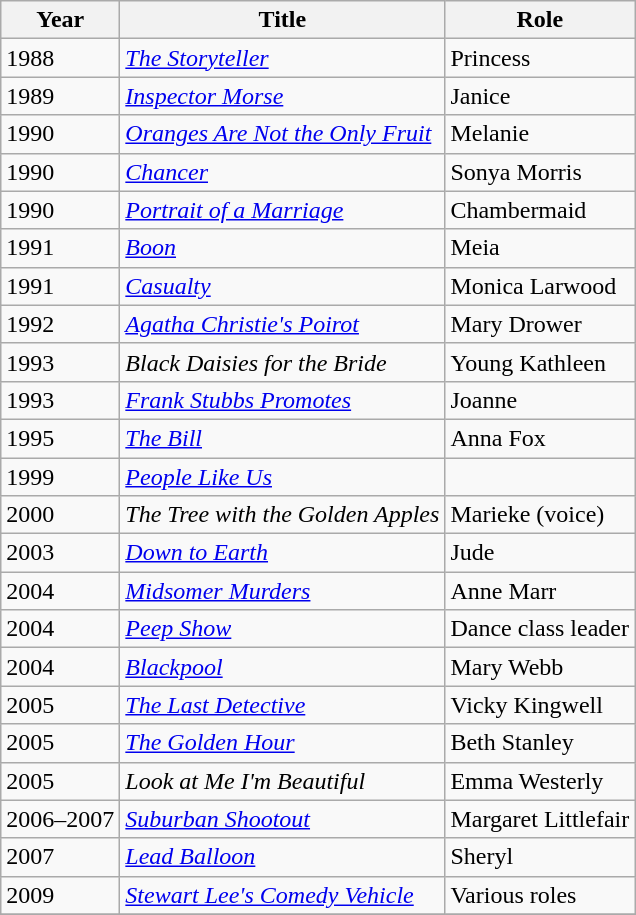<table class="wikitable">
<tr>
<th>Year</th>
<th>Title</th>
<th>Role</th>
</tr>
<tr>
<td>1988</td>
<td><em><a href='#'>The Storyteller</a></em></td>
<td>Princess</td>
</tr>
<tr>
<td>1989</td>
<td><em><a href='#'>Inspector Morse</a></em></td>
<td>Janice</td>
</tr>
<tr>
<td>1990</td>
<td><em><a href='#'>Oranges Are Not the Only Fruit</a></em></td>
<td>Melanie</td>
</tr>
<tr>
<td>1990</td>
<td><em><a href='#'>Chancer</a></em></td>
<td>Sonya Morris</td>
</tr>
<tr>
<td>1990</td>
<td><em><a href='#'>Portrait of a Marriage</a></em></td>
<td>Chambermaid</td>
</tr>
<tr>
<td>1991</td>
<td><em><a href='#'>Boon</a></em></td>
<td>Meia</td>
</tr>
<tr>
<td>1991</td>
<td><em><a href='#'>Casualty</a></em></td>
<td>Monica Larwood</td>
</tr>
<tr>
<td>1992</td>
<td><em><a href='#'>Agatha Christie's Poirot</a></em></td>
<td>Mary Drower</td>
</tr>
<tr>
<td>1993</td>
<td><em>Black Daisies for the Bride</em></td>
<td>Young Kathleen</td>
</tr>
<tr>
<td>1993</td>
<td><em><a href='#'>Frank Stubbs Promotes</a></em></td>
<td>Joanne</td>
</tr>
<tr>
<td>1995</td>
<td><em><a href='#'>The Bill</a></em></td>
<td>Anna Fox</td>
</tr>
<tr>
<td>1999</td>
<td><em><a href='#'>People Like Us</a></em></td>
<td></td>
</tr>
<tr>
<td>2000</td>
<td><em>The Tree with the Golden Apples</em></td>
<td>Marieke (voice)</td>
</tr>
<tr>
<td>2003</td>
<td><em><a href='#'>Down to Earth</a></em></td>
<td>Jude</td>
</tr>
<tr>
<td>2004</td>
<td><em><a href='#'>Midsomer Murders</a></em></td>
<td>Anne Marr</td>
</tr>
<tr>
<td>2004</td>
<td><em><a href='#'>Peep Show</a></em></td>
<td>Dance class leader</td>
</tr>
<tr>
<td>2004</td>
<td><em><a href='#'>Blackpool</a></em></td>
<td>Mary Webb</td>
</tr>
<tr>
<td>2005</td>
<td><em><a href='#'>The Last Detective</a></em></td>
<td>Vicky Kingwell</td>
</tr>
<tr>
<td>2005</td>
<td><em><a href='#'>The Golden Hour</a></em></td>
<td>Beth Stanley</td>
</tr>
<tr>
<td>2005</td>
<td><em>Look at Me I'm Beautiful</em></td>
<td>Emma Westerly</td>
</tr>
<tr>
<td>2006–2007</td>
<td><em><a href='#'>Suburban Shootout</a></em></td>
<td>Margaret Littlefair</td>
</tr>
<tr>
<td>2007</td>
<td><em><a href='#'>Lead Balloon</a></em></td>
<td>Sheryl</td>
</tr>
<tr>
<td>2009</td>
<td><em><a href='#'>Stewart Lee's Comedy Vehicle</a></em></td>
<td>Various roles</td>
</tr>
<tr>
</tr>
</table>
